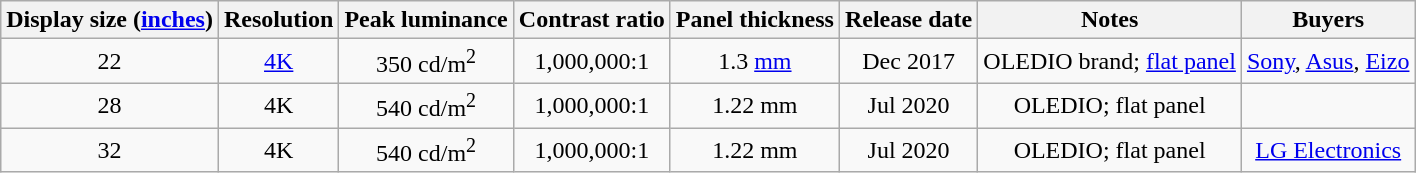<table class="wikitable sortable" style="text-align:center;">
<tr>
<th>Display size (<a href='#'>inches</a>)</th>
<th>Resolution</th>
<th>Peak luminance</th>
<th>Contrast ratio</th>
<th>Panel thickness</th>
<th>Release date</th>
<th>Notes</th>
<th>Buyers</th>
</tr>
<tr>
<td>22</td>
<td><a href='#'>4K</a></td>
<td>350 cd/m<sup>2</sup></td>
<td>1,000,000:1</td>
<td>1.3 <a href='#'>mm</a></td>
<td>Dec 2017</td>
<td>OLEDIO brand; <a href='#'>flat panel</a></td>
<td><a href='#'>Sony</a>, <a href='#'>Asus</a>, <a href='#'>Eizo</a></td>
</tr>
<tr>
<td>28</td>
<td>4K</td>
<td>540 cd/m<sup>2</sup></td>
<td>1,000,000:1</td>
<td>1.22 mm</td>
<td>Jul 2020</td>
<td>OLEDIO; flat panel</td>
<td></td>
</tr>
<tr>
<td>32</td>
<td>4K</td>
<td>540 cd/m<sup>2</sup></td>
<td>1,000,000:1</td>
<td>1.22 mm</td>
<td>Jul 2020</td>
<td>OLEDIO; flat panel</td>
<td><a href='#'>LG Electronics</a></td>
</tr>
</table>
